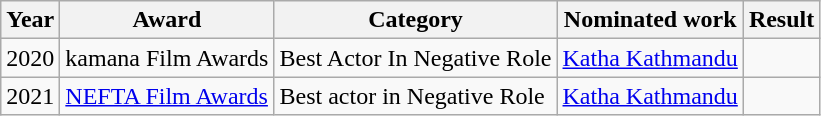<table class="wikitable">
<tr>
<th>Year</th>
<th>Award</th>
<th>Category</th>
<th>Nominated work</th>
<th>Result</th>
</tr>
<tr>
<td>2020</td>
<td>kamana Film Awards</td>
<td>Best Actor In Negative Role</td>
<td><a href='#'>Katha Kathmandu</a></td>
<td> </td>
</tr>
<tr>
<td>2021</td>
<td><a href='#'>NEFTA Film Awards</a></td>
<td>Best actor in Negative Role</td>
<td><a href='#'>Katha Kathmandu</a></td>
<td></td>
</tr>
</table>
